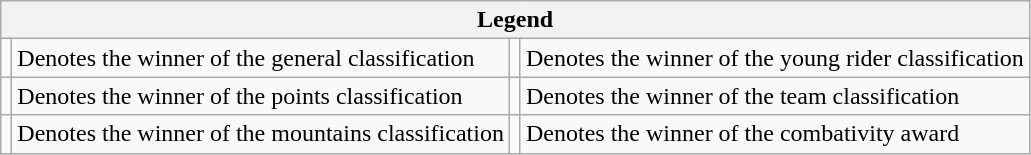<table class="wikitable">
<tr>
<th colspan="4">Legend</th>
</tr>
<tr>
<td></td>
<td>Denotes the winner of the general classification</td>
<td></td>
<td>Denotes the winner of the young rider classification</td>
</tr>
<tr>
<td></td>
<td>Denotes the winner of the points classification</td>
<td></td>
<td>Denotes the winner of the team classification</td>
</tr>
<tr>
<td></td>
<td>Denotes the winner of the mountains classification</td>
<td></td>
<td>Denotes the winner of the combativity award</td>
</tr>
</table>
